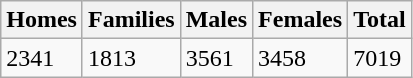<table class="wikitable">
<tr>
<th>Homes</th>
<th>Families</th>
<th>Males</th>
<th>Females</th>
<th>Total</th>
</tr>
<tr>
<td>2341</td>
<td>1813</td>
<td>3561</td>
<td>3458</td>
<td>7019</td>
</tr>
</table>
